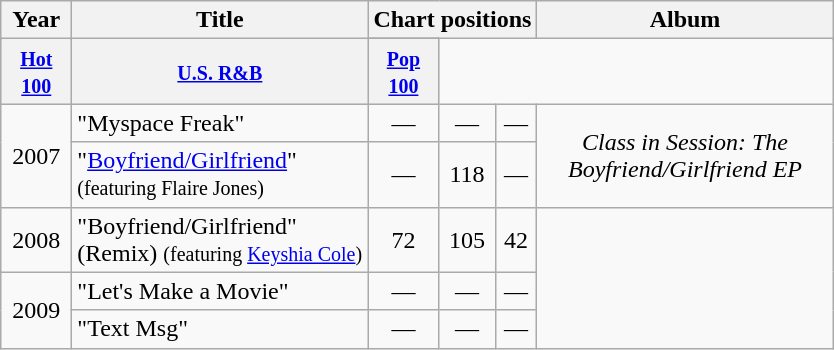<table class="wikitable">
<tr>
<th rowspan="2">Year</th>
<th width="190" rowspan="2">Title</th>
<th colspan="3">Chart positions</th>
<th width="190" rowspan="2"><strong>Album</strong></th>
</tr>
<tr>
</tr>
<tr bgcolor="#DDDDDD">
<th width="40"><small><a href='#'>Hot 100</a></small></th>
<th width="40"><small><a href='#'>U.S. R&B</a></small></th>
<th width="40"><small><a href='#'>Pop 100</a></small></th>
</tr>
<tr>
<td align="center" rowspan="2">2007</td>
<td align="left">"Myspace Freak"</td>
<td align="center">—</td>
<td align="center">—</td>
<td align="center">—</td>
<td align="center" rowspan="2"><em>Class in Session: The Boyfriend/Girlfriend EP</em></td>
</tr>
<tr>
<td align="left">"<a href='#'>Boyfriend/Girlfriend</a>" <small>(featuring Flaire Jones)</small></td>
<td align="center">—</td>
<td align="center">118</td>
<td align="center">—</td>
</tr>
<tr>
<td align="center" rowspan="1">2008</td>
<td align="left">"Boyfriend/Girlfriend" (Remix) <small>(featuring <a href='#'>Keyshia Cole</a>)</small></td>
<td align="center">72</td>
<td align="center">105</td>
<td align="center">42</td>
<td align="center" rowspan="3"></td>
</tr>
<tr>
<td align="center" rowspan="2">2009</td>
<td align="left">"Let's Make a Movie"</td>
<td align="center">—</td>
<td align="center">—</td>
<td align="center">—</td>
</tr>
<tr>
<td align="left">"Text Msg"</td>
<td align="center">—</td>
<td align="center">—</td>
<td align="center">—</td>
</tr>
</table>
